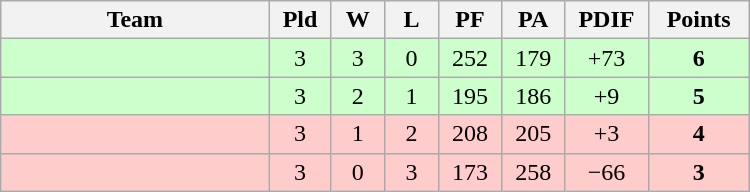<table class=wikitable style="text-align:center" width=500>
<tr>
<th width=25%>Team</th>
<th width=5%>Pld</th>
<th width=5%>W</th>
<th width=5%>L</th>
<th width=5%>PF</th>
<th width=5%>PA</th>
<th width=5%>PDIF</th>
<th width=8%>Points</th>
</tr>
<tr bgcolor=ccffcc>
<td align="left"></td>
<td>3</td>
<td>3</td>
<td>0</td>
<td>252</td>
<td>179</td>
<td>+73</td>
<td><strong>6</strong></td>
</tr>
<tr bgcolor=ccffcc>
<td align="left"></td>
<td>3</td>
<td>2</td>
<td>1</td>
<td>195</td>
<td>186</td>
<td>+9</td>
<td><strong>5</strong></td>
</tr>
<tr bgcolor=ffcccc>
<td align="left"></td>
<td>3</td>
<td>1</td>
<td>2</td>
<td>208</td>
<td>205</td>
<td>+3</td>
<td><strong>4</strong></td>
</tr>
<tr bgcolor=ffcccc>
<td align="left"></td>
<td>3</td>
<td>0</td>
<td>3</td>
<td>173</td>
<td>258</td>
<td>−66</td>
<td><strong>3</strong></td>
</tr>
</table>
